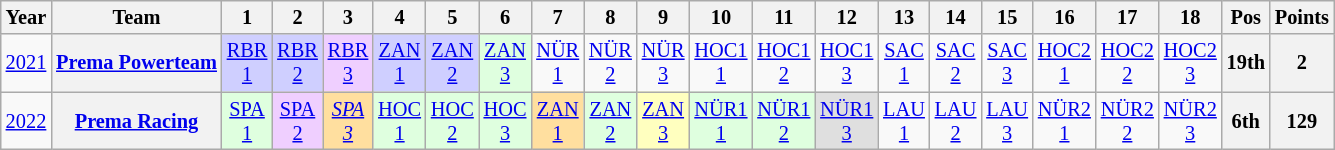<table class="wikitable" style="text-align:center; font-size:85%">
<tr>
<th>Year</th>
<th>Team</th>
<th>1</th>
<th>2</th>
<th>3</th>
<th>4</th>
<th>5</th>
<th>6</th>
<th>7</th>
<th>8</th>
<th>9</th>
<th>10</th>
<th>11</th>
<th>12</th>
<th>13</th>
<th>14</th>
<th>15</th>
<th>16</th>
<th>17</th>
<th>18</th>
<th>Pos</th>
<th>Points</th>
</tr>
<tr>
<td><a href='#'>2021</a></td>
<th nowrap><a href='#'>Prema Powerteam</a></th>
<td style="background:#CFCFFF;"><a href='#'>RBR<br>1</a><br></td>
<td style="background:#CFCFFF;"><a href='#'>RBR<br>2</a><br></td>
<td style="background:#EFCFFF;"><a href='#'>RBR<br>3</a><br></td>
<td style="background:#CFCFFF;"><a href='#'>ZAN<br>1</a><br></td>
<td style="background:#CFCFFF;"><a href='#'>ZAN<br>2</a><br></td>
<td style="background:#DFFFDF;"><a href='#'>ZAN<br>3</a><br></td>
<td style="background:#;"><a href='#'>NÜR<br>1</a></td>
<td style="background:#;"><a href='#'>NÜR<br>2</a></td>
<td style="background:#;"><a href='#'>NÜR<br>3</a></td>
<td style="background:#;"><a href='#'>HOC1<br>1</a></td>
<td style="background:#;"><a href='#'>HOC1<br>2</a></td>
<td style="background:#;"><a href='#'>HOC1<br>3</a></td>
<td style="background:#;"><a href='#'>SAC<br>1</a></td>
<td style="background:#;"><a href='#'>SAC<br>2</a></td>
<td style="background:#;"><a href='#'>SAC<br>3</a></td>
<td style="background:#;"><a href='#'>HOC2<br>1</a></td>
<td style="background:#;"><a href='#'>HOC2<br>2</a></td>
<td style="background:#;"><a href='#'>HOC2<br>3</a></td>
<th style="background:#;">19th</th>
<th style="background:#;">2</th>
</tr>
<tr>
<td><a href='#'>2022</a></td>
<th nowrap><a href='#'>Prema Racing</a></th>
<td style="background:#DFFFDF;"><a href='#'>SPA<br>1</a><br></td>
<td style="background:#EFCFFF;"><a href='#'>SPA<br>2</a><br></td>
<td style="background:#FFDF9F;"><em><a href='#'>SPA<br>3</a></em><br></td>
<td style="background:#DFFFDF;"><a href='#'>HOC<br>1</a><br></td>
<td style="background:#DFFFDF;"><a href='#'>HOC<br>2</a><br></td>
<td style="background:#DFFFDF;"><a href='#'>HOC<br>3</a><br></td>
<td style="background:#FFDF9F;"><a href='#'>ZAN<br>1</a><br></td>
<td style="background:#DFFFDF;"><a href='#'>ZAN<br>2</a><br></td>
<td style="background:#FFFFBF;"><a href='#'>ZAN<br>3</a><br></td>
<td style="background:#DFFFDF;"><a href='#'>NÜR1<br>1</a><br></td>
<td style="background:#DFFFDF;"><a href='#'>NÜR1<br>2</a><br></td>
<td style="background:#DFDFDF;"><a href='#'>NÜR1<br>3</a><br></td>
<td style="background:#;"><a href='#'>LAU<br>1</a></td>
<td style="background:#;"><a href='#'>LAU<br>2</a></td>
<td style="background:#;"><a href='#'>LAU<br>3</a></td>
<td style="background:#;"><a href='#'>NÜR2<br>1</a></td>
<td style="background:#;"><a href='#'>NÜR2<br>2</a></td>
<td style="background:#;"><a href='#'>NÜR2<br>3</a></td>
<th>6th</th>
<th>129</th>
</tr>
</table>
